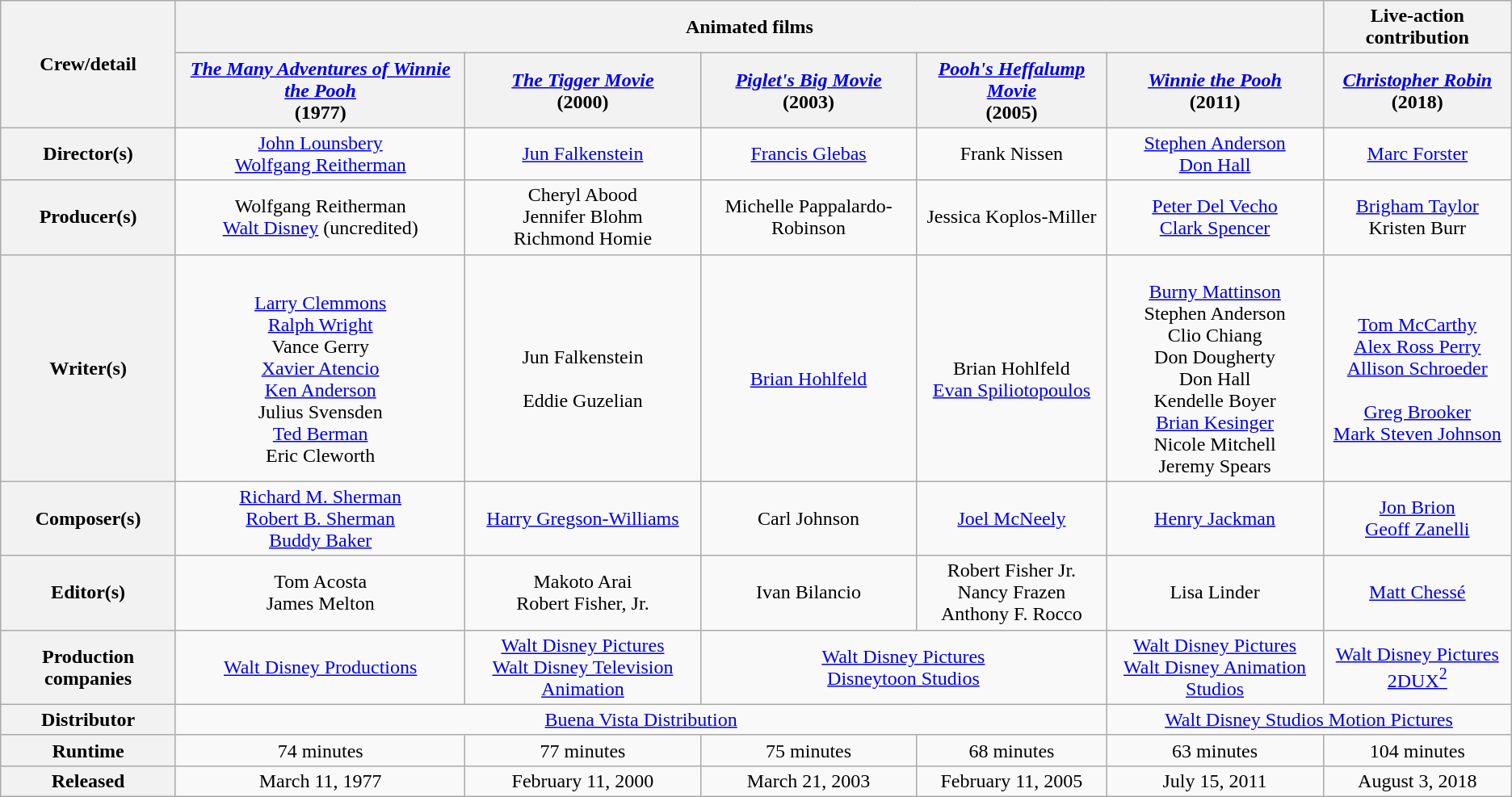<table class="wikitable" style="text-align:center" width:99%;>
<tr>
<th rowspan="2">Crew/detail</th>
<th colspan="5">Animated films</th>
<th colspan="1">Live-action contribution</th>
</tr>
<tr>
<th><em><a href='#'>The Many Adventures of Winnie the Pooh</a></em><br>(1977)</th>
<th><em><a href='#'>The Tigger Movie</a></em><br>(2000)</th>
<th><em><a href='#'>Piglet's Big Movie</a></em><br>(2003)</th>
<th><em><a href='#'>Pooh's Heffalump Movie</a></em><br>(2005)</th>
<th><em><a href='#'>Winnie the Pooh</a></em><br>(2011)</th>
<th><em><a href='#'>Christopher Robin</a></em><br>(2018)</th>
</tr>
<tr>
<th>Director(s)</th>
<td><a href='#'>John Lounsbery</a><br><a href='#'>Wolfgang Reitherman</a></td>
<td><a href='#'>Jun Falkenstein</a></td>
<td><a href='#'>Francis Glebas</a></td>
<td>Frank Nissen</td>
<td><a href='#'>Stephen Anderson</a><br><a href='#'>Don Hall</a></td>
<td><a href='#'>Marc Forster</a></td>
</tr>
<tr>
<th>Producer(s)</th>
<td>Wolfgang Reitherman<br><a href='#'>Walt Disney</a> (uncredited)</td>
<td>Cheryl Abood<br>Jennifer Blohm<br>Richmond Homie</td>
<td>Michelle Pappalardo-Robinson</td>
<td>Jessica Koplos-Miller</td>
<td><a href='#'>Peter Del Vecho</a><br><a href='#'>Clark Spencer</a></td>
<td><a href='#'>Brigham Taylor</a><br>Kristen Burr</td>
</tr>
<tr>
<th>Writer(s)</th>
<td><br><a href='#'>Larry Clemmons</a><br><a href='#'>Ralph Wright</a><br>Vance Gerry<br><a href='#'>Xavier Atencio</a><br><a href='#'>Ken Anderson</a><br>Julius Svensden<br><a href='#'>Ted Berman</a><br>Eric Cleworth</td>
<td><br>Jun Falkenstein<br><br>Eddie Guzelian</td>
<td><br><a href='#'>Brian Hohlfeld</a></td>
<td><br>Brian Hohlfeld<br><a href='#'>Evan Spiliotopoulos</a></td>
<td><br><a href='#'>Burny Mattinson</a><br>Stephen Anderson<br>Clio Chiang<br>Don Dougherty<br>Don Hall<br>Kendelle Boyer<br><a href='#'>Brian Kesinger</a><br>Nicole Mitchell<br>Jeremy Spears</td>
<td><br><a href='#'>Tom McCarthy</a><br><a href='#'>Alex Ross Perry</a><br><a href='#'>Allison Schroeder</a><br><br><a href='#'>Greg Brooker</a><br><a href='#'>Mark Steven Johnson</a></td>
</tr>
<tr>
<th>Composer(s)</th>
<td><a href='#'>Richard M. Sherman</a><br><a href='#'>Robert B. Sherman</a><br><a href='#'>Buddy Baker</a></td>
<td><a href='#'>Harry Gregson-Williams</a></td>
<td>Carl Johnson</td>
<td><a href='#'>Joel McNeely</a></td>
<td><a href='#'>Henry Jackman</a></td>
<td><a href='#'>Jon Brion</a><br><a href='#'>Geoff Zanelli</a></td>
</tr>
<tr>
<th>Editor(s)</th>
<td>Tom Acosta<br>James Melton</td>
<td>Makoto Arai<br>Robert Fisher, Jr.</td>
<td>Ivan Bilancio</td>
<td>Robert Fisher Jr.<br>Nancy Frazen<br>Anthony F. Rocco</td>
<td>Lisa Linder</td>
<td><a href='#'>Matt Chessé</a></td>
</tr>
<tr>
<th>Production companies</th>
<td><a href='#'>Walt Disney Productions</a></td>
<td><a href='#'>Walt Disney Pictures</a><br><a href='#'>Walt Disney Television Animation</a></td>
<td colspan="2"><a href='#'>Walt Disney Pictures</a><br><a href='#'>Disneytoon Studios</a></td>
<td><a href='#'>Walt Disney Pictures</a><br><a href='#'>Walt Disney Animation Studios</a></td>
<td><a href='#'>Walt Disney Pictures</a><br><a href='#'>2DUX<sup>2</sup></a></td>
</tr>
<tr>
<th>Distributor</th>
<td colspan="4"><a href='#'>Buena Vista Distribution</a></td>
<td colspan="2"><a href='#'>Walt Disney Studios Motion Pictures</a></td>
</tr>
<tr>
<th>Runtime</th>
<td>74 minutes</td>
<td>77 minutes</td>
<td>75 minutes</td>
<td>68 minutes</td>
<td>63 minutes</td>
<td>104 minutes</td>
</tr>
<tr>
<th>Released</th>
<td>March 11, 1977</td>
<td>February 11, 2000</td>
<td>March 21, 2003</td>
<td>February 11, 2005</td>
<td>July 15, 2011</td>
<td>August 3, 2018</td>
</tr>
</table>
